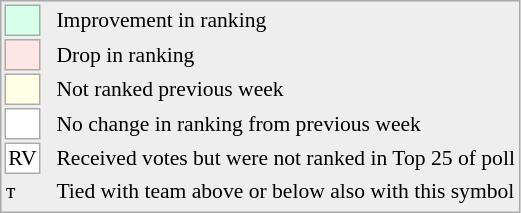<table style="font-size:90%; border:1px solid #aaa; white-space:nowrap; background:#eee;">
<tr>
<td style="background:#d8ffeb; width:20px; border:1px solid #aaa;"> </td>
<td rowspan=6> </td>
<td>Improvement in ranking</td>
</tr>
<tr>
<td style="background:#ffe6e6; width:20px; border:1px solid #aaa;"> </td>
<td>Drop in ranking</td>
</tr>
<tr>
<td style="background:#ffffe6; width:20px; border:1px solid #aaa;"> </td>
<td>Not ranked previous week</td>
</tr>
<tr>
<td style="background:#fff; width:20px; border:1px solid #aaa;"> </td>
<td>No change in ranking from previous week</td>
</tr>
<tr>
<td style="text-align:center; width:20px; border:1px solid #aaa; background:white;">RV</td>
<td>Received votes but were not ranked in Top 25 of poll</td>
</tr>
<tr>
<td>т</td>
<td>Tied with team above or below also with this symbol</td>
</tr>
<tr>
</tr>
</table>
